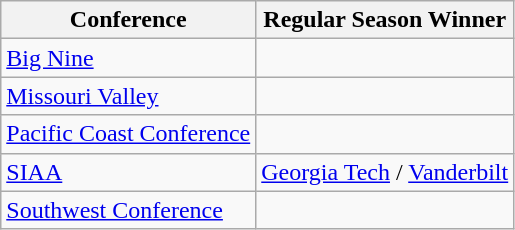<table class="wikitable">
<tr>
<th>Conference</th>
<th>Regular Season Winner</th>
</tr>
<tr>
<td><a href='#'>Big Nine</a></td>
<td></td>
</tr>
<tr>
<td><a href='#'>Missouri Valley</a></td>
<td></td>
</tr>
<tr>
<td><a href='#'>Pacific Coast Conference</a></td>
<td></td>
</tr>
<tr>
<td><a href='#'>SIAA</a></td>
<td><a href='#'>Georgia Tech</a> / <a href='#'>Vanderbilt</a></td>
</tr>
<tr>
<td><a href='#'>Southwest Conference</a></td>
<td></td>
</tr>
</table>
